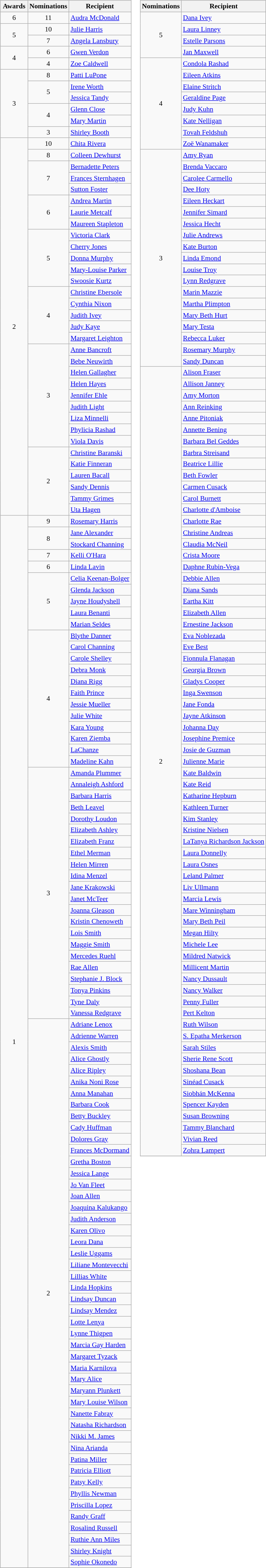<table>
<tr>
<td valign="top"><br><table class="wikitable unsortable" style="font-size:90%;">
<tr>
<th style="width:50px;">Awards</th>
<th>Nominations</th>
<th>Recipient</th>
</tr>
<tr>
<td align="center">6</td>
<td align="center">11</td>
<td><a href='#'>Audra McDonald</a></td>
</tr>
<tr>
<td rowspan="2" align="center">5</td>
<td align="center">10</td>
<td><a href='#'>Julie Harris</a></td>
</tr>
<tr>
<td align="center">7</td>
<td><a href='#'>Angela Lansbury</a></td>
</tr>
<tr>
<td rowspan="2" align="center">4</td>
<td align="center">6</td>
<td><a href='#'>Gwen Verdon</a></td>
</tr>
<tr>
<td align="center">4</td>
<td><a href='#'>Zoe Caldwell</a></td>
</tr>
<tr>
<td rowspan="6" align="center">3</td>
<td align="center">8</td>
<td><a href='#'>Patti LuPone</a></td>
</tr>
<tr>
<td rowspan="2" align="center">5</td>
<td><a href='#'>Irene Worth</a></td>
</tr>
<tr>
<td><a href='#'>Jessica Tandy</a></td>
</tr>
<tr>
<td rowspan="2" align="center">4</td>
<td><a href='#'>Glenn Close</a></td>
</tr>
<tr>
<td><a href='#'>Mary Martin</a></td>
</tr>
<tr>
<td align="center">3</td>
<td><a href='#'>Shirley Booth</a></td>
</tr>
<tr>
<td rowspan="33" align="center">2</td>
<td align="center">10</td>
<td><a href='#'>Chita Rivera</a></td>
</tr>
<tr>
<td align="center">8</td>
<td><a href='#'>Colleen Dewhurst</a></td>
</tr>
<tr>
<td rowspan="3" align="center">7</td>
<td><a href='#'>Bernadette Peters</a></td>
</tr>
<tr>
<td><a href='#'>Frances Sternhagen</a></td>
</tr>
<tr>
<td><a href='#'>Sutton Foster</a></td>
</tr>
<tr>
<td rowspan="3" align="center">6</td>
<td><a href='#'>Andrea Martin</a></td>
</tr>
<tr>
<td><a href='#'>Laurie Metcalf</a></td>
</tr>
<tr>
<td><a href='#'>Maureen Stapleton</a></td>
</tr>
<tr>
<td rowspan="5" align="center">5</td>
<td><a href='#'>Victoria Clark</a></td>
</tr>
<tr>
<td><a href='#'>Cherry Jones</a></td>
</tr>
<tr>
<td><a href='#'>Donna Murphy</a></td>
</tr>
<tr>
<td><a href='#'>Mary-Louise Parker</a></td>
</tr>
<tr>
<td><a href='#'>Swoosie Kurtz</a></td>
</tr>
<tr>
<td rowspan="5" align="center">4</td>
<td><a href='#'>Christine Ebersole</a></td>
</tr>
<tr>
<td><a href='#'>Cynthia Nixon</a></td>
</tr>
<tr>
<td><a href='#'>Judith Ivey</a></td>
</tr>
<tr>
<td><a href='#'>Judy Kaye</a></td>
</tr>
<tr>
<td><a href='#'>Margaret Leighton</a></td>
</tr>
<tr>
<td rowspan="9" align="center">3</td>
<td><a href='#'>Anne Bancroft</a></td>
</tr>
<tr>
<td><a href='#'>Bebe Neuwirth</a></td>
</tr>
<tr>
<td><a href='#'>Helen Gallagher</a></td>
</tr>
<tr>
<td><a href='#'>Helen Hayes</a></td>
</tr>
<tr>
<td><a href='#'>Jennifer Ehle</a></td>
</tr>
<tr>
<td><a href='#'>Judith Light</a></td>
</tr>
<tr>
<td><a href='#'>Liza Minnelli</a></td>
</tr>
<tr>
<td><a href='#'>Phylicia Rashad</a></td>
</tr>
<tr>
<td><a href='#'>Viola Davis</a></td>
</tr>
<tr>
<td rowspan="6" align="center">2</td>
<td><a href='#'>Christine Baranski</a></td>
</tr>
<tr>
<td><a href='#'>Katie Finneran</a></td>
</tr>
<tr>
<td><a href='#'>Lauren Bacall</a></td>
</tr>
<tr>
<td><a href='#'>Sandy Dennis</a></td>
</tr>
<tr>
<td><a href='#'>Tammy Grimes</a></td>
</tr>
<tr>
<td><a href='#'>Uta Hagen</a></td>
</tr>
<tr>
<td rowspan="92" align="center">1</td>
<td align="center">9</td>
<td><a href='#'>Rosemary Harris</a></td>
</tr>
<tr>
<td rowspan="2" align="center">8</td>
<td><a href='#'>Jane Alexander</a></td>
</tr>
<tr>
<td><a href='#'>Stockard Channing</a></td>
</tr>
<tr>
<td align="center">7</td>
<td><a href='#'>Kelli O'Hara</a></td>
</tr>
<tr>
<td align="center">6</td>
<td><a href='#'>Linda Lavin</a></td>
</tr>
<tr>
<td rowspan="5" align="center">5</td>
<td><a href='#'>Celia Keenan-Bolger</a></td>
</tr>
<tr>
<td><a href='#'>Glenda Jackson</a></td>
</tr>
<tr>
<td><a href='#'>Jayne Houdyshell</a></td>
</tr>
<tr>
<td><a href='#'>Laura Benanti</a></td>
</tr>
<tr>
<td><a href='#'>Marian Seldes</a></td>
</tr>
<tr>
<td rowspan="12" align="center">4</td>
<td><a href='#'>Blythe Danner</a></td>
</tr>
<tr>
<td><a href='#'>Carol Channing</a></td>
</tr>
<tr>
<td><a href='#'>Carole Shelley</a></td>
</tr>
<tr>
<td><a href='#'>Debra Monk</a></td>
</tr>
<tr>
<td><a href='#'>Diana Rigg</a></td>
</tr>
<tr>
<td><a href='#'>Faith Prince</a></td>
</tr>
<tr>
<td><a href='#'>Jessie Mueller</a></td>
</tr>
<tr>
<td><a href='#'>Julie White</a></td>
</tr>
<tr>
<td><a href='#'>Kara Young</a></td>
</tr>
<tr>
<td><a href='#'>Karen Ziemba</a></td>
</tr>
<tr>
<td><a href='#'>LaChanze</a></td>
</tr>
<tr>
<td><a href='#'>Madeline Kahn</a></td>
</tr>
<tr>
<td rowspan="22" align="center">3</td>
<td><a href='#'>Amanda Plummer</a></td>
</tr>
<tr>
<td><a href='#'>Annaleigh Ashford</a></td>
</tr>
<tr>
<td><a href='#'>Barbara Harris</a></td>
</tr>
<tr>
<td><a href='#'>Beth Leavel</a></td>
</tr>
<tr>
<td><a href='#'>Dorothy Loudon</a></td>
</tr>
<tr>
<td><a href='#'>Elizabeth Ashley</a></td>
</tr>
<tr>
<td><a href='#'>Elizabeth Franz</a></td>
</tr>
<tr>
<td><a href='#'>Ethel Merman</a></td>
</tr>
<tr>
<td><a href='#'>Helen Mirren</a></td>
</tr>
<tr>
<td><a href='#'>Idina Menzel</a></td>
</tr>
<tr>
<td><a href='#'>Jane Krakowski</a></td>
</tr>
<tr>
<td><a href='#'>Janet McTeer</a></td>
</tr>
<tr>
<td><a href='#'>Joanna Gleason</a></td>
</tr>
<tr>
<td><a href='#'>Kristin Chenoweth</a></td>
</tr>
<tr>
<td><a href='#'>Lois Smith</a></td>
</tr>
<tr>
<td><a href='#'>Maggie Smith</a></td>
</tr>
<tr>
<td><a href='#'>Mercedes Ruehl</a></td>
</tr>
<tr>
<td><a href='#'>Rae Allen</a></td>
</tr>
<tr>
<td><a href='#'>Stephanie J. Block</a></td>
</tr>
<tr>
<td><a href='#'>Tonya Pinkins</a></td>
</tr>
<tr>
<td><a href='#'>Tyne Daly</a></td>
</tr>
<tr>
<td><a href='#'>Vanessa Redgrave</a></td>
</tr>
<tr>
<td rowspan="48" align="center">2</td>
<td><a href='#'>Adriane Lenox</a></td>
</tr>
<tr>
<td><a href='#'>Adrienne Warren</a></td>
</tr>
<tr>
<td><a href='#'>Alexis Smith</a></td>
</tr>
<tr>
<td><a href='#'>Alice Ghostly</a></td>
</tr>
<tr>
<td><a href='#'>Alice Ripley</a></td>
</tr>
<tr>
<td><a href='#'>Anika Noni Rose</a></td>
</tr>
<tr>
<td><a href='#'>Anna Manahan</a></td>
</tr>
<tr>
<td><a href='#'>Barbara Cook</a></td>
</tr>
<tr>
<td><a href='#'>Betty Buckley</a></td>
</tr>
<tr>
<td><a href='#'>Cady Huffman</a></td>
</tr>
<tr>
<td><a href='#'>Dolores Gray</a></td>
</tr>
<tr>
<td><a href='#'>Frances McDormand</a></td>
</tr>
<tr>
<td><a href='#'>Gretha Boston</a></td>
</tr>
<tr>
<td><a href='#'>Jessica Lange</a></td>
</tr>
<tr>
<td><a href='#'>Jo Van Fleet</a></td>
</tr>
<tr>
<td><a href='#'>Joan Allen</a></td>
</tr>
<tr>
<td><a href='#'>Joaquina Kalukango</a></td>
</tr>
<tr>
<td><a href='#'>Judith Anderson</a></td>
</tr>
<tr>
<td><a href='#'>Karen Olivo</a></td>
</tr>
<tr>
<td><a href='#'>Leora Dana</a></td>
</tr>
<tr>
<td><a href='#'>Leslie Uggams</a></td>
</tr>
<tr>
<td><a href='#'>Liliane Montevecchi</a></td>
</tr>
<tr>
<td><a href='#'>Lillias White</a></td>
</tr>
<tr>
<td><a href='#'>Linda Hopkins</a></td>
</tr>
<tr>
<td><a href='#'>Lindsay Duncan</a></td>
</tr>
<tr>
<td><a href='#'>Lindsay Mendez</a></td>
</tr>
<tr>
<td><a href='#'>Lotte Lenya</a></td>
</tr>
<tr>
<td><a href='#'>Lynne Thigpen</a></td>
</tr>
<tr>
<td><a href='#'>Marcia Gay Harden</a></td>
</tr>
<tr>
<td><a href='#'>Margaret Tyzack</a></td>
</tr>
<tr>
<td><a href='#'>Maria Karnilova</a></td>
</tr>
<tr>
<td><a href='#'>Mary Alice</a></td>
</tr>
<tr>
<td><a href='#'>Maryann Plunkett</a></td>
</tr>
<tr>
<td><a href='#'>Mary Louise Wilson</a></td>
</tr>
<tr>
<td><a href='#'>Nanette Fabray</a></td>
</tr>
<tr>
<td><a href='#'>Natasha Richardson</a></td>
</tr>
<tr>
<td><a href='#'>Nikki M. James</a></td>
</tr>
<tr>
<td><a href='#'>Nina Arianda</a></td>
</tr>
<tr>
<td><a href='#'>Patina Miller</a></td>
</tr>
<tr>
<td><a href='#'>Patricia Elliott</a></td>
</tr>
<tr>
<td><a href='#'>Patsy Kelly</a></td>
</tr>
<tr>
<td><a href='#'>Phyllis Newman</a></td>
</tr>
<tr>
<td><a href='#'>Priscilla Lopez</a></td>
</tr>
<tr>
<td><a href='#'>Randy Graff</a></td>
</tr>
<tr>
<td><a href='#'>Rosalind Russell</a></td>
</tr>
<tr>
<td><a href='#'>Ruthie Ann Miles</a></td>
</tr>
<tr>
<td><a href='#'>Shirley Knight</a></td>
</tr>
<tr>
<td><a href='#'>Sophie Okonedo</a></td>
</tr>
<tr>
</tr>
</table>
</td>
<td valign="top"><br><table class="wikitable unsortable" style="font-size:90%;">
<tr>
<th>Nominations</th>
<th>Recipient</th>
</tr>
<tr>
<td rowspan="4" align="center">5</td>
<td><a href='#'>Dana Ivey</a></td>
</tr>
<tr>
<td><a href='#'>Laura Linney</a></td>
</tr>
<tr>
<td><a href='#'>Estelle Parsons</a></td>
</tr>
<tr>
<td><a href='#'>Jan Maxwell</a></td>
</tr>
<tr>
<td rowspan="8" align="center">4</td>
<td><a href='#'>Condola Rashad</a></td>
</tr>
<tr>
<td><a href='#'>Eileen Atkins</a></td>
</tr>
<tr>
<td><a href='#'>Elaine Stritch</a></td>
</tr>
<tr>
<td><a href='#'>Geraldine Page</a></td>
</tr>
<tr>
<td><a href='#'>Judy Kuhn</a></td>
</tr>
<tr>
<td><a href='#'>Kate Nelligan</a></td>
</tr>
<tr>
<td><a href='#'>Tovah Feldshuh</a></td>
</tr>
<tr>
<td><a href='#'>Zoë Wanamaker</a></td>
</tr>
<tr>
<td rowspan="19" align="center">3</td>
<td><a href='#'>Amy Ryan</a></td>
</tr>
<tr>
<td><a href='#'>Brenda Vaccaro</a></td>
</tr>
<tr>
<td><a href='#'>Carolee Carmello</a></td>
</tr>
<tr>
<td><a href='#'>Dee Hoty</a></td>
</tr>
<tr>
<td><a href='#'>Eileen Heckart</a></td>
</tr>
<tr>
<td><a href='#'>Jennifer Simard</a></td>
</tr>
<tr>
<td><a href='#'>Jessica Hecht</a></td>
</tr>
<tr>
<td><a href='#'>Julie Andrews</a></td>
</tr>
<tr>
<td><a href='#'>Kate Burton</a></td>
</tr>
<tr>
<td><a href='#'>Linda Emond</a></td>
</tr>
<tr>
<td><a href='#'>Louise Troy</a></td>
</tr>
<tr>
<td><a href='#'>Lynn Redgrave</a></td>
</tr>
<tr>
<td><a href='#'>Marin Mazzie</a></td>
</tr>
<tr>
<td><a href='#'>Martha Plimpton</a></td>
</tr>
<tr>
<td><a href='#'>Mary Beth Hurt</a></td>
</tr>
<tr>
<td><a href='#'>Mary Testa</a></td>
</tr>
<tr>
<td><a href='#'>Rebecca Luker</a></td>
</tr>
<tr>
<td><a href='#'>Rosemary Murphy</a></td>
</tr>
<tr>
<td><a href='#'>Sandy Duncan</a></td>
</tr>
<tr>
<td rowspan="69" align="center">2</td>
<td><a href='#'>Alison Fraser</a></td>
</tr>
<tr>
<td><a href='#'>Allison Janney</a></td>
</tr>
<tr>
<td><a href='#'>Amy Morton</a></td>
</tr>
<tr>
<td><a href='#'>Ann Reinking</a></td>
</tr>
<tr>
<td><a href='#'>Anne Pitoniak</a></td>
</tr>
<tr>
<td><a href='#'>Annette Bening</a></td>
</tr>
<tr>
<td><a href='#'>Barbara Bel Geddes</a></td>
</tr>
<tr>
<td><a href='#'>Barbra Streisand</a></td>
</tr>
<tr>
<td><a href='#'>Beatrice Lillie</a></td>
</tr>
<tr>
<td><a href='#'>Beth Fowler</a></td>
</tr>
<tr>
<td><a href='#'>Carmen Cusack</a></td>
</tr>
<tr>
<td><a href='#'>Carol Burnett</a></td>
</tr>
<tr>
<td><a href='#'>Charlotte d'Amboise</a></td>
</tr>
<tr>
<td><a href='#'>Charlotte Rae</a></td>
</tr>
<tr>
<td><a href='#'>Christine Andreas</a></td>
</tr>
<tr>
<td><a href='#'>Claudia McNeil</a></td>
</tr>
<tr>
<td><a href='#'>Crista Moore</a></td>
</tr>
<tr>
<td><a href='#'>Daphne Rubin-Vega</a></td>
</tr>
<tr>
<td><a href='#'>Debbie Allen</a></td>
</tr>
<tr>
<td><a href='#'>Diana Sands</a></td>
</tr>
<tr>
<td><a href='#'>Eartha Kitt</a></td>
</tr>
<tr>
<td><a href='#'>Elizabeth Allen</a></td>
</tr>
<tr>
<td><a href='#'>Ernestine Jackson</a></td>
</tr>
<tr>
<td><a href='#'>Eva Noblezada</a></td>
</tr>
<tr>
<td><a href='#'>Eve Best</a></td>
</tr>
<tr>
<td><a href='#'>Fionnula Flanagan</a></td>
</tr>
<tr>
<td><a href='#'>Georgia Brown</a></td>
</tr>
<tr>
<td><a href='#'>Gladys Cooper</a></td>
</tr>
<tr>
<td><a href='#'>Inga Swenson</a></td>
</tr>
<tr>
<td><a href='#'>Jane Fonda</a></td>
</tr>
<tr>
<td><a href='#'>Jayne Atkinson</a></td>
</tr>
<tr>
<td><a href='#'>Johanna Day</a></td>
</tr>
<tr>
<td><a href='#'>Josephine Premice</a></td>
</tr>
<tr>
<td><a href='#'>Josie de Guzman</a></td>
</tr>
<tr>
<td><a href='#'>Julienne Marie</a></td>
</tr>
<tr>
<td><a href='#'>Kate Baldwin</a></td>
</tr>
<tr>
<td><a href='#'>Kate Reid</a></td>
</tr>
<tr>
<td><a href='#'>Katharine Hepburn</a></td>
</tr>
<tr>
<td><a href='#'>Kathleen Turner</a></td>
</tr>
<tr>
<td><a href='#'>Kim Stanley</a></td>
</tr>
<tr>
<td><a href='#'>Kristine Nielsen</a></td>
</tr>
<tr>
<td><a href='#'>LaTanya Richardson Jackson</a></td>
</tr>
<tr>
<td><a href='#'>Laura Donnelly</a></td>
</tr>
<tr>
<td><a href='#'>Laura Osnes</a></td>
</tr>
<tr>
<td><a href='#'>Leland Palmer</a></td>
</tr>
<tr>
<td><a href='#'>Liv Ullmann</a></td>
</tr>
<tr>
<td><a href='#'>Marcia Lewis</a></td>
</tr>
<tr>
<td><a href='#'>Mare Winningham</a></td>
</tr>
<tr>
<td><a href='#'>Mary Beth Peil</a></td>
</tr>
<tr>
<td><a href='#'>Megan Hilty</a></td>
</tr>
<tr>
<td><a href='#'>Michele Lee</a></td>
</tr>
<tr>
<td><a href='#'>Mildred Natwick</a></td>
</tr>
<tr>
<td><a href='#'>Millicent Martin</a></td>
</tr>
<tr>
<td><a href='#'>Nancy Dussault</a></td>
</tr>
<tr>
<td><a href='#'>Nancy Walker</a></td>
</tr>
<tr>
<td><a href='#'>Penny Fuller</a></td>
</tr>
<tr>
<td><a href='#'>Pert Kelton</a></td>
</tr>
<tr>
<td><a href='#'>Ruth Wilson</a></td>
</tr>
<tr>
<td><a href='#'>S. Epatha Merkerson</a></td>
</tr>
<tr>
<td><a href='#'>Sarah Stiles</a></td>
</tr>
<tr>
<td><a href='#'>Sherie Rene Scott</a></td>
</tr>
<tr>
<td><a href='#'>Shoshana Bean</a></td>
</tr>
<tr>
<td><a href='#'>Sinéad Cusack</a></td>
</tr>
<tr>
<td><a href='#'>Siobhán McKenna</a></td>
</tr>
<tr>
<td><a href='#'>Spencer Kayden</a></td>
</tr>
<tr>
<td><a href='#'>Susan Browning</a></td>
</tr>
<tr>
<td><a href='#'>Tammy Blanchard</a></td>
</tr>
<tr>
<td><a href='#'>Vivian Reed</a></td>
</tr>
<tr>
<td><a href='#'>Zohra Lampert</a></td>
</tr>
<tr>
</tr>
</table>
</td>
</tr>
</table>
